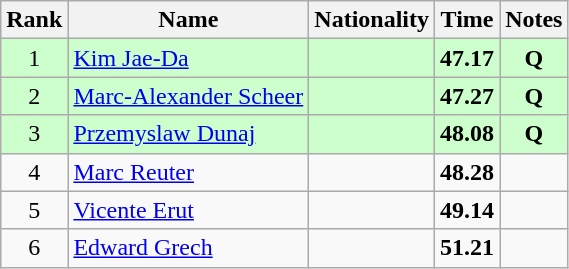<table class="wikitable sortable" style="text-align:center">
<tr>
<th>Rank</th>
<th>Name</th>
<th>Nationality</th>
<th>Time</th>
<th>Notes</th>
</tr>
<tr bgcolor=ccffcc>
<td>1</td>
<td align=left><a href='#'>Kim Jae-Da</a></td>
<td align=left></td>
<td><strong>47.17</strong></td>
<td><strong>Q</strong></td>
</tr>
<tr bgcolor=ccffcc>
<td>2</td>
<td align=left><a href='#'>Marc-Alexander Scheer</a></td>
<td align=left></td>
<td><strong>47.27</strong></td>
<td><strong>Q</strong></td>
</tr>
<tr bgcolor=ccffcc>
<td>3</td>
<td align=left><a href='#'>Przemyslaw Dunaj</a></td>
<td align=left></td>
<td><strong>48.08</strong></td>
<td><strong>Q</strong></td>
</tr>
<tr>
<td>4</td>
<td align=left><a href='#'>Marc Reuter</a></td>
<td align=left></td>
<td><strong>48.28</strong></td>
<td></td>
</tr>
<tr>
<td>5</td>
<td align=left><a href='#'>Vicente Erut</a></td>
<td align=left></td>
<td><strong>49.14</strong></td>
<td></td>
</tr>
<tr>
<td>6</td>
<td align=left><a href='#'>Edward Grech</a></td>
<td align=left></td>
<td><strong>51.21</strong></td>
<td></td>
</tr>
</table>
